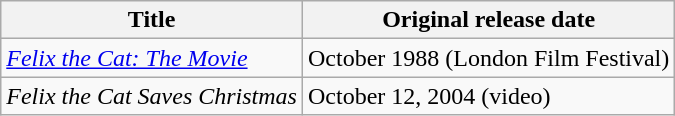<table class="wikitable">
<tr>
<th>Title</th>
<th>Original release date</th>
</tr>
<tr>
<td><em><a href='#'>Felix the Cat: The Movie</a></em></td>
<td>October 1988 (London Film Festival)</td>
</tr>
<tr>
<td><em>Felix the Cat Saves Christmas</em></td>
<td>October 12, 2004 (video)</td>
</tr>
</table>
